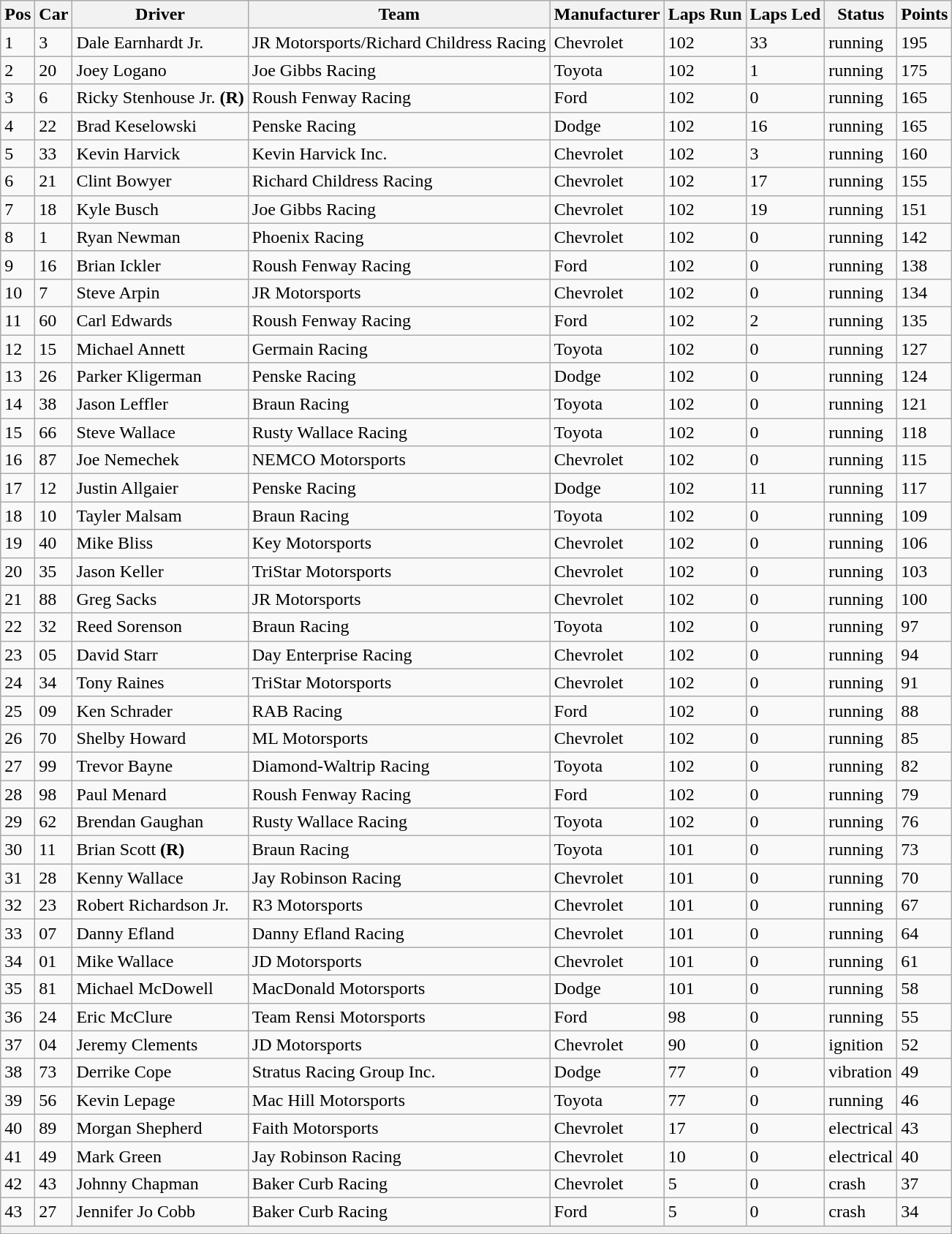<table class="sortable wikitable" border="1">
<tr>
<th>Pos</th>
<th>Car</th>
<th>Driver</th>
<th>Team</th>
<th>Manufacturer</th>
<th>Laps Run</th>
<th>Laps Led</th>
<th>Status</th>
<th>Points</th>
</tr>
<tr>
<td>1</td>
<td>3</td>
<td>Dale Earnhardt Jr.</td>
<td>JR Motorsports/Richard Childress Racing</td>
<td>Chevrolet</td>
<td>102</td>
<td>33</td>
<td>running</td>
<td>195</td>
</tr>
<tr>
<td>2</td>
<td>20</td>
<td>Joey Logano</td>
<td>Joe Gibbs Racing</td>
<td>Toyota</td>
<td>102</td>
<td>1</td>
<td>running</td>
<td>175</td>
</tr>
<tr>
<td>3</td>
<td>6</td>
<td>Ricky Stenhouse Jr. <strong>(R)</strong></td>
<td>Roush Fenway Racing</td>
<td>Ford</td>
<td>102</td>
<td>0</td>
<td>running</td>
<td>165</td>
</tr>
<tr>
<td>4</td>
<td>22</td>
<td>Brad Keselowski</td>
<td>Penske Racing</td>
<td>Dodge</td>
<td>102</td>
<td>16</td>
<td>running</td>
<td>165</td>
</tr>
<tr>
<td>5</td>
<td>33</td>
<td>Kevin Harvick</td>
<td>Kevin Harvick Inc.</td>
<td>Chevrolet</td>
<td>102</td>
<td>3</td>
<td>running</td>
<td>160</td>
</tr>
<tr>
<td>6</td>
<td>21</td>
<td>Clint Bowyer</td>
<td>Richard Childress Racing</td>
<td>Chevrolet</td>
<td>102</td>
<td>17</td>
<td>running</td>
<td>155</td>
</tr>
<tr>
<td>7</td>
<td>18</td>
<td>Kyle Busch</td>
<td>Joe Gibbs Racing</td>
<td>Chevrolet</td>
<td>102</td>
<td>19</td>
<td>running</td>
<td>151</td>
</tr>
<tr>
<td>8</td>
<td>1</td>
<td>Ryan Newman</td>
<td>Phoenix Racing</td>
<td>Chevrolet</td>
<td>102</td>
<td>0</td>
<td>running</td>
<td>142</td>
</tr>
<tr>
<td>9</td>
<td>16</td>
<td>Brian Ickler</td>
<td>Roush Fenway Racing</td>
<td>Ford</td>
<td>102</td>
<td>0</td>
<td>running</td>
<td>138</td>
</tr>
<tr>
<td>10</td>
<td>7</td>
<td>Steve Arpin</td>
<td>JR Motorsports</td>
<td>Chevrolet</td>
<td>102</td>
<td>0</td>
<td>running</td>
<td>134</td>
</tr>
<tr>
<td>11</td>
<td>60</td>
<td>Carl Edwards</td>
<td>Roush Fenway Racing</td>
<td>Ford</td>
<td>102</td>
<td>2</td>
<td>running</td>
<td>135</td>
</tr>
<tr>
<td>12</td>
<td>15</td>
<td>Michael Annett</td>
<td>Germain Racing</td>
<td>Toyota</td>
<td>102</td>
<td>0</td>
<td>running</td>
<td>127</td>
</tr>
<tr>
<td>13</td>
<td>26</td>
<td>Parker Kligerman</td>
<td>Penske Racing</td>
<td>Dodge</td>
<td>102</td>
<td>0</td>
<td>running</td>
<td>124</td>
</tr>
<tr>
<td>14</td>
<td>38</td>
<td>Jason Leffler</td>
<td>Braun Racing</td>
<td>Toyota</td>
<td>102</td>
<td>0</td>
<td>running</td>
<td>121</td>
</tr>
<tr>
<td>15</td>
<td>66</td>
<td>Steve Wallace</td>
<td>Rusty Wallace Racing</td>
<td>Toyota</td>
<td>102</td>
<td>0</td>
<td>running</td>
<td>118</td>
</tr>
<tr>
<td>16</td>
<td>87</td>
<td>Joe Nemechek</td>
<td>NEMCO Motorsports</td>
<td>Chevrolet</td>
<td>102</td>
<td>0</td>
<td>running</td>
<td>115</td>
</tr>
<tr>
<td>17</td>
<td>12</td>
<td>Justin Allgaier</td>
<td>Penske Racing</td>
<td>Dodge</td>
<td>102</td>
<td>11</td>
<td>running</td>
<td>117</td>
</tr>
<tr>
<td>18</td>
<td>10</td>
<td>Tayler Malsam</td>
<td>Braun Racing</td>
<td>Toyota</td>
<td>102</td>
<td>0</td>
<td>running</td>
<td>109</td>
</tr>
<tr>
<td>19</td>
<td>40</td>
<td>Mike Bliss</td>
<td>Key Motorsports</td>
<td>Chevrolet</td>
<td>102</td>
<td>0</td>
<td>running</td>
<td>106</td>
</tr>
<tr>
<td>20</td>
<td>35</td>
<td>Jason Keller</td>
<td>TriStar Motorsports</td>
<td>Chevrolet</td>
<td>102</td>
<td>0</td>
<td>running</td>
<td>103</td>
</tr>
<tr>
<td>21</td>
<td>88</td>
<td>Greg Sacks</td>
<td>JR Motorsports</td>
<td>Chevrolet</td>
<td>102</td>
<td>0</td>
<td>running</td>
<td>100</td>
</tr>
<tr>
<td>22</td>
<td>32</td>
<td>Reed Sorenson</td>
<td>Braun Racing</td>
<td>Toyota</td>
<td>102</td>
<td>0</td>
<td>running</td>
<td>97</td>
</tr>
<tr>
<td>23</td>
<td>05</td>
<td>David Starr</td>
<td>Day Enterprise Racing</td>
<td>Chevrolet</td>
<td>102</td>
<td>0</td>
<td>running</td>
<td>94</td>
</tr>
<tr>
<td>24</td>
<td>34</td>
<td>Tony Raines</td>
<td>TriStar Motorsports</td>
<td>Chevrolet</td>
<td>102</td>
<td>0</td>
<td>running</td>
<td>91</td>
</tr>
<tr>
<td>25</td>
<td>09</td>
<td>Ken Schrader</td>
<td>RAB Racing</td>
<td>Ford</td>
<td>102</td>
<td>0</td>
<td>running</td>
<td>88</td>
</tr>
<tr>
<td>26</td>
<td>70</td>
<td>Shelby Howard</td>
<td>ML Motorsports</td>
<td>Chevrolet</td>
<td>102</td>
<td>0</td>
<td>running</td>
<td>85</td>
</tr>
<tr>
<td>27</td>
<td>99</td>
<td>Trevor Bayne</td>
<td>Diamond-Waltrip Racing</td>
<td>Toyota</td>
<td>102</td>
<td>0</td>
<td>running</td>
<td>82</td>
</tr>
<tr>
<td>28</td>
<td>98</td>
<td>Paul Menard</td>
<td>Roush Fenway Racing</td>
<td>Ford</td>
<td>102</td>
<td>0</td>
<td>running</td>
<td>79</td>
</tr>
<tr>
<td>29</td>
<td>62</td>
<td>Brendan Gaughan</td>
<td>Rusty Wallace Racing</td>
<td>Toyota</td>
<td>102</td>
<td>0</td>
<td>running</td>
<td>76</td>
</tr>
<tr>
<td>30</td>
<td>11</td>
<td>Brian Scott <strong>(R)</strong></td>
<td>Braun Racing</td>
<td>Toyota</td>
<td>101</td>
<td>0</td>
<td>running</td>
<td>73</td>
</tr>
<tr>
<td>31</td>
<td>28</td>
<td>Kenny Wallace</td>
<td>Jay Robinson Racing</td>
<td>Chevrolet</td>
<td>101</td>
<td>0</td>
<td>running</td>
<td>70</td>
</tr>
<tr>
<td>32</td>
<td>23</td>
<td>Robert Richardson Jr.</td>
<td>R3 Motorsports</td>
<td>Chevrolet</td>
<td>101</td>
<td>0</td>
<td>running</td>
<td>67</td>
</tr>
<tr>
<td>33</td>
<td>07</td>
<td>Danny Efland</td>
<td>Danny Efland Racing</td>
<td>Chevrolet</td>
<td>101</td>
<td>0</td>
<td>running</td>
<td>64</td>
</tr>
<tr>
<td>34</td>
<td>01</td>
<td>Mike Wallace</td>
<td>JD Motorsports</td>
<td>Chevrolet</td>
<td>101</td>
<td>0</td>
<td>running</td>
<td>61</td>
</tr>
<tr>
<td>35</td>
<td>81</td>
<td>Michael McDowell</td>
<td>MacDonald Motorsports</td>
<td>Dodge</td>
<td>101</td>
<td>0</td>
<td>running</td>
<td>58</td>
</tr>
<tr>
<td>36</td>
<td>24</td>
<td>Eric McClure</td>
<td>Team Rensi Motorsports</td>
<td>Ford</td>
<td>98</td>
<td>0</td>
<td>running</td>
<td>55</td>
</tr>
<tr>
<td>37</td>
<td>04</td>
<td>Jeremy Clements</td>
<td>JD Motorsports</td>
<td>Chevrolet</td>
<td>90</td>
<td>0</td>
<td>ignition</td>
<td>52</td>
</tr>
<tr>
<td>38</td>
<td>73</td>
<td>Derrike Cope</td>
<td>Stratus Racing Group Inc.</td>
<td>Dodge</td>
<td>77</td>
<td>0</td>
<td>vibration</td>
<td>49</td>
</tr>
<tr>
<td>39</td>
<td>56</td>
<td>Kevin Lepage</td>
<td>Mac Hill Motorsports</td>
<td>Toyota</td>
<td>77</td>
<td>0</td>
<td>running</td>
<td>46</td>
</tr>
<tr>
<td>40</td>
<td>89</td>
<td>Morgan Shepherd</td>
<td>Faith Motorsports</td>
<td>Chevrolet</td>
<td>17</td>
<td>0</td>
<td>electrical</td>
<td>43</td>
</tr>
<tr>
<td>41</td>
<td>49</td>
<td>Mark Green</td>
<td>Jay Robinson Racing</td>
<td>Chevrolet</td>
<td>10</td>
<td>0</td>
<td>electrical</td>
<td>40</td>
</tr>
<tr>
<td>42</td>
<td>43</td>
<td>Johnny Chapman</td>
<td>Baker Curb Racing</td>
<td>Chevrolet</td>
<td>5</td>
<td>0</td>
<td>crash</td>
<td>37</td>
</tr>
<tr>
<td>43</td>
<td>27</td>
<td>Jennifer Jo Cobb</td>
<td>Baker Curb Racing</td>
<td>Ford</td>
<td>5</td>
<td>0</td>
<td>crash</td>
<td>34</td>
</tr>
<tr>
<th colspan="9"></th>
</tr>
</table>
